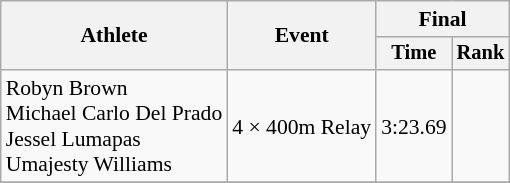<table class="wikitable" style="font-size:90%; text-align:center">
<tr>
<th rowspan=2>Athlete</th>
<th rowspan=2>Event</th>
<th colspan=2>Final</th>
</tr>
<tr style="font-size:95%">
<th>Time</th>
<th>Rank</th>
</tr>
<tr align=center>
<td align=left>Robyn Brown<br>Michael Carlo Del Prado<br>Jessel Lumapas<br>Umajesty Williams</td>
<td align=center>4 × 400m Relay</td>
<td>3:23.69</td>
<td></td>
</tr>
<tr>
</tr>
</table>
